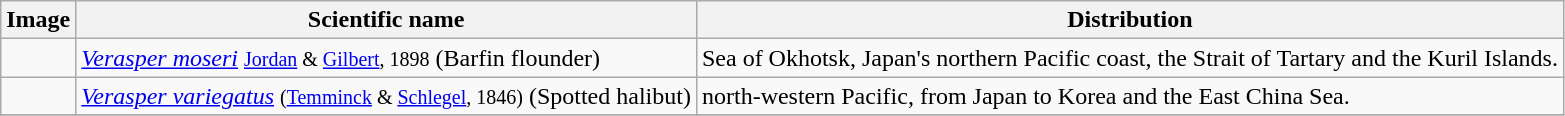<table class="wikitable">
<tr>
<th>Image</th>
<th>Scientific name</th>
<th>Distribution</th>
</tr>
<tr>
<td></td>
<td><em><a href='#'>Verasper moseri</a></em> <small><a href='#'>Jordan</a> & <a href='#'>Gilbert</a>, 1898</small> (Barfin flounder)</td>
<td>Sea of Okhotsk, Japan's northern Pacific coast, the Strait of Tartary and the Kuril Islands.</td>
</tr>
<tr>
<td></td>
<td><em><a href='#'>Verasper variegatus</a></em> <small>(<a href='#'>Temminck</a> & <a href='#'>Schlegel</a>, 1846)</small> (Spotted halibut)</td>
<td>north-western Pacific, from Japan to Korea and the East China Sea.</td>
</tr>
<tr>
</tr>
</table>
